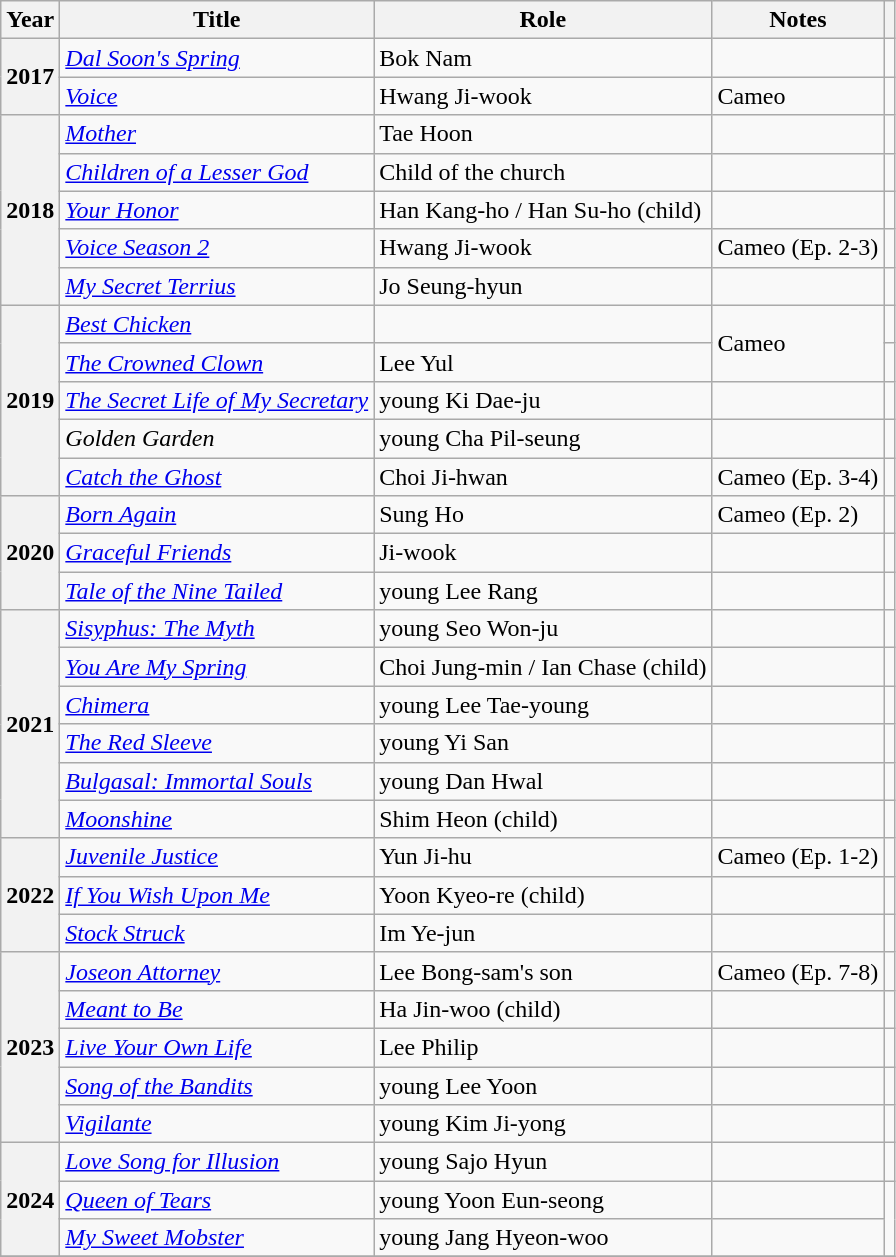<table class="wikitable sortable plainrowheaders">
<tr>
<th scope="col">Year</th>
<th scope="col">Title</th>
<th scope="col">Role</th>
<th scope="col">Notes</th>
<th scope="col" class="unsortable"></th>
</tr>
<tr>
<th scope="row" rowspan="2">2017</th>
<td><em><a href='#'>Dal Soon's Spring</a></em></td>
<td>Bok Nam</td>
<td></td>
<td></td>
</tr>
<tr>
<td><em><a href='#'>Voice</a></em></td>
<td>Hwang Ji-wook</td>
<td>Cameo</td>
<td></td>
</tr>
<tr>
<th scope="row" rowspan="5">2018</th>
<td><em><a href='#'>Mother</a></em></td>
<td>Tae Hoon</td>
<td></td>
<td></td>
</tr>
<tr>
<td><em><a href='#'>Children of a Lesser God</a></em></td>
<td>Child of the church</td>
<td></td>
<td></td>
</tr>
<tr>
<td><em><a href='#'>Your Honor</a></em></td>
<td>Han Kang-ho / Han Su-ho (child)</td>
<td></td>
<td></td>
</tr>
<tr>
<td><em><a href='#'>Voice Season 2</a></em></td>
<td>Hwang Ji-wook</td>
<td>Cameo (Ep. 2-3)</td>
<td></td>
</tr>
<tr>
<td><em><a href='#'>My Secret Terrius</a></em></td>
<td>Jo Seung-hyun</td>
<td></td>
<td></td>
</tr>
<tr>
<th scope="row" rowspan="5">2019</th>
<td><em><a href='#'>Best Chicken</a></em></td>
<td></td>
<td rowspan="2">Cameo</td>
<td></td>
</tr>
<tr>
<td><em><a href='#'>The Crowned Clown</a></em></td>
<td>Lee Yul</td>
<td></td>
</tr>
<tr>
<td><em><a href='#'>The Secret Life of My Secretary</a></em></td>
<td>young Ki Dae-ju</td>
<td></td>
<td></td>
</tr>
<tr>
<td><em>Golden Garden</em></td>
<td>young Cha Pil-seung</td>
<td></td>
<td></td>
</tr>
<tr>
<td><em><a href='#'>Catch the Ghost</a></em></td>
<td>Choi Ji-hwan</td>
<td>Cameo (Ep. 3-4)</td>
<td></td>
</tr>
<tr>
<th scope="row" rowspan="3">2020</th>
<td><em><a href='#'>Born Again</a></em></td>
<td>Sung Ho</td>
<td>Cameo (Ep. 2)</td>
<td></td>
</tr>
<tr>
<td><em><a href='#'>Graceful Friends</a></em></td>
<td>Ji-wook</td>
<td></td>
<td></td>
</tr>
<tr>
<td><em><a href='#'>Tale of the Nine Tailed</a></em></td>
<td>young Lee Rang</td>
<td></td>
<td></td>
</tr>
<tr>
<th scope="row" rowspan="6">2021</th>
<td><em><a href='#'>Sisyphus: The Myth</a></em></td>
<td>young Seo Won-ju</td>
<td></td>
<td></td>
</tr>
<tr>
<td><em><a href='#'>You Are My Spring</a></em></td>
<td>Choi Jung-min / Ian Chase (child)</td>
<td></td>
<td></td>
</tr>
<tr>
<td><em><a href='#'>Chimera</a></em></td>
<td>young Lee Tae-young</td>
<td></td>
<td></td>
</tr>
<tr>
<td><em><a href='#'>The Red Sleeve</a></em></td>
<td>young Yi San</td>
<td></td>
<td></td>
</tr>
<tr>
<td><em><a href='#'>Bulgasal: Immortal Souls</a></em></td>
<td>young Dan Hwal</td>
<td></td>
<td></td>
</tr>
<tr>
<td><em><a href='#'>Moonshine</a></em></td>
<td>Shim Heon (child)</td>
<td></td>
<td></td>
</tr>
<tr>
<th scope="row" rowspan="3">2022</th>
<td><em><a href='#'>Juvenile Justice</a></em></td>
<td>Yun Ji-hu</td>
<td>Cameo (Ep. 1-2)</td>
<td></td>
</tr>
<tr>
<td><em><a href='#'>If You Wish Upon Me</a></em></td>
<td>Yoon Kyeo-re (child)</td>
<td></td>
<td></td>
</tr>
<tr>
<td><em><a href='#'>Stock Struck</a></em></td>
<td>Im Ye-jun</td>
<td></td>
<td></td>
</tr>
<tr>
<th scope="row" rowspan="5">2023</th>
<td><em><a href='#'>Joseon Attorney</a></em></td>
<td>Lee Bong-sam's son</td>
<td>Cameo (Ep. 7-8)</td>
<td></td>
</tr>
<tr>
<td><em><a href='#'>Meant to Be</a></em></td>
<td>Ha Jin-woo (child)</td>
<td></td>
<td></td>
</tr>
<tr>
<td><em><a href='#'>Live Your Own Life</a></em></td>
<td>Lee Philip</td>
<td></td>
<td></td>
</tr>
<tr>
<td><em><a href='#'>Song of the Bandits</a></em></td>
<td>young Lee Yoon</td>
<td></td>
<td></td>
</tr>
<tr>
<td><em><a href='#'>Vigilante</a></em></td>
<td>young Kim Ji-yong</td>
<td></td>
<td></td>
</tr>
<tr>
<th scope="row" rowspan="3">2024</th>
<td><em><a href='#'>Love Song for Illusion</a></em></td>
<td>young Sajo Hyun</td>
<td></td>
<td></td>
</tr>
<tr>
<td><em><a href='#'>Queen of Tears</a></em></td>
<td>young Yoon Eun-seong</td>
<td></td>
<td rowspan="2"></td>
</tr>
<tr>
<td><em><a href='#'>My Sweet Mobster</a></em></td>
<td>young Jang Hyeon-woo</td>
<td></td>
</tr>
<tr>
</tr>
</table>
